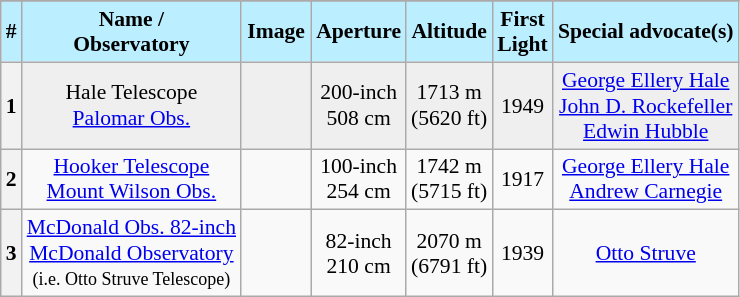<table class="wikitable" style="font-size: 90%; text-align: center;">
<tr>
</tr>
<tr>
<th style="background:#bef;">#</th>
<th style="background:#bef;">Name /<br>Observatory</th>
<th style="width:40px; background:#bef;">Image</th>
<th style="background:#bef;">Aperture</th>
<th style="background:#bef;">Altitude</th>
<th style="background:#bef;">First<br>Light</th>
<th style="background:#bef;">Special advocate(s)</th>
</tr>
<tr style="background:#efefef;">
<th>1</th>
<td>Hale Telescope<br><a href='#'>Palomar Obs.</a></td>
<td></td>
<td>200-inch<br>508 cm</td>
<td>1713 m<br>(5620 ft)</td>
<td>1949</td>
<td><a href='#'>George Ellery Hale</a><br><a href='#'>John D. Rockefeller</a> <br> <a href='#'>Edwin Hubble</a></td>
</tr>
<tr>
<th>2</th>
<td><a href='#'>Hooker Telescope</a><br><a href='#'>Mount Wilson Obs.</a></td>
<td></td>
<td>100-inch<br>254 cm</td>
<td>1742 m<br>(5715 ft)</td>
<td>1917</td>
<td><a href='#'>George Ellery Hale</a><br><a href='#'>Andrew Carnegie</a></td>
</tr>
<tr>
<th>3</th>
<td><a href='#'>McDonald Obs. 82-inch</a><br><a href='#'>McDonald Observatory</a> <br><small>(i.e. Otto Struve Telescope)</small></td>
<td></td>
<td>82-inch<br>210 cm</td>
<td>2070 m<br>(6791 ft)</td>
<td>1939</td>
<td><a href='#'>Otto Struve</a></td>
</tr>
</table>
